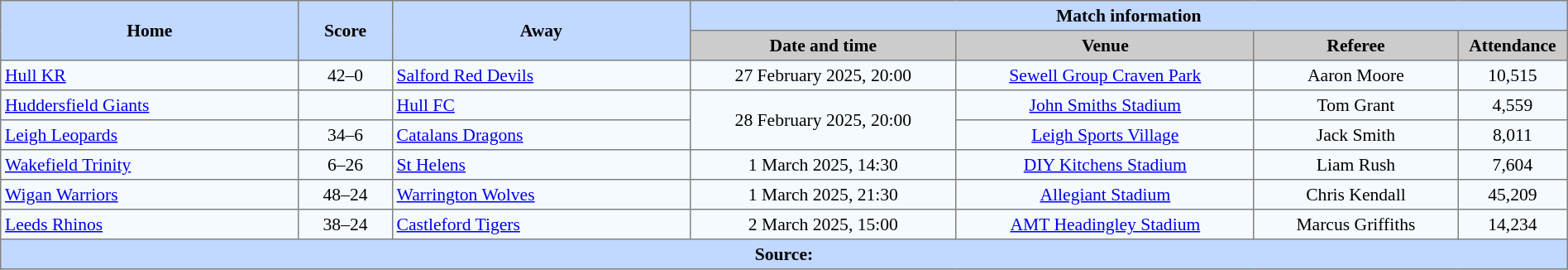<table border=1 style="border-collapse:collapse; font-size:90%; text-align:center;" cellpadding=3 cellspacing=0 width=100%>
<tr style="background:#C1D8ff;">
<th scope="col" rowspan=2 width=19%>Home</th>
<th scope="col" rowspan=2 width=6%>Score</th>
<th scope="col" rowspan=2 width=19%>Away</th>
<th colspan=4>Match information</th>
</tr>
<tr style="background:#CCCCCC;">
<th scope="col" width=17%>Date and time</th>
<th scope="col" width=19%>Venue</th>
<th scope="col" width=13%>Referee</th>
<th scope="col" width=7%>Attendance</th>
</tr>
<tr style="background:#F5FAFF;">
<td style="text-align:left;"> <a href='#'>Hull KR</a></td>
<td>42–0</td>
<td style="text-align:left;"> <a href='#'>Salford Red Devils</a></td>
<td>27 February 2025, 20:00</td>
<td><a href='#'>Sewell Group Craven Park</a></td>
<td>Aaron Moore</td>
<td>10,515</td>
</tr>
<tr style="background:#F5FAFF;">
<td style="text-align:left;"> <a href='#'>Huddersfield Giants</a></td>
<td></td>
<td style="text-align:left;"> <a href='#'>Hull FC</a></td>
<td Rowspan=2>28 February 2025, 20:00</td>
<td><a href='#'>John Smiths Stadium</a></td>
<td>Tom Grant</td>
<td>4,559</td>
</tr>
<tr style="background:#F5FAFF;">
<td style="text-align:left;"> <a href='#'>Leigh Leopards</a></td>
<td>34–6</td>
<td style="text-align:left;"> <a href='#'>Catalans Dragons</a></td>
<td><a href='#'>Leigh Sports Village</a></td>
<td>Jack Smith</td>
<td>8,011</td>
</tr>
<tr style="background:#F5FAFF;">
<td style="text-align:left;"> <a href='#'>Wakefield Trinity</a></td>
<td>6–26</td>
<td style="text-align:left;"> <a href='#'>St Helens</a></td>
<td>1 March 2025, 14:30</td>
<td><a href='#'>DIY Kitchens Stadium</a></td>
<td>Liam Rush</td>
<td>7,604</td>
</tr>
<tr style="background:#F5FAFF;">
<td style="text-align:left;"> <a href='#'>Wigan Warriors</a></td>
<td>48–24</td>
<td style="text-align:left;"> <a href='#'>Warrington Wolves</a></td>
<td>1 March 2025, 21:30</td>
<td><a href='#'>Allegiant Stadium</a></td>
<td>Chris Kendall</td>
<td>45,209</td>
</tr>
<tr style="background:#F5FAFF;">
<td style="text-align:left;"> <a href='#'>Leeds Rhinos</a></td>
<td>38–24</td>
<td style="text-align:left;"> <a href='#'>Castleford Tigers</a></td>
<td>2 March 2025, 15:00</td>
<td><a href='#'>AMT Headingley Stadium</a></td>
<td>Marcus Griffiths</td>
<td>14,234</td>
</tr>
<tr style="background:#c1d8ff;">
<th colspan=7>Source:</th>
</tr>
</table>
